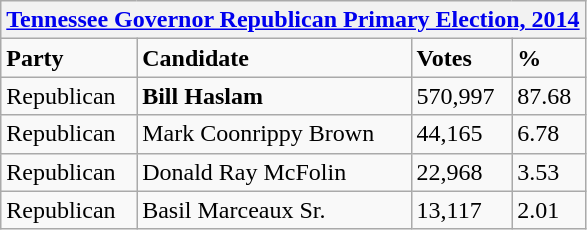<table class="wikitable">
<tr>
<th colspan="4"><a href='#'>Tennessee Governor Republican Primary Election, 2014</a></th>
</tr>
<tr>
<td><strong>Party</strong></td>
<td><strong>Candidate</strong></td>
<td><strong>Votes</strong></td>
<td><strong>%</strong></td>
</tr>
<tr>
<td>Republican</td>
<td><strong>Bill Haslam</strong></td>
<td>570,997</td>
<td>87.68</td>
</tr>
<tr>
<td>Republican</td>
<td>Mark Coonrippy Brown</td>
<td>44,165</td>
<td>6.78</td>
</tr>
<tr>
<td>Republican</td>
<td>Donald Ray McFolin</td>
<td>22,968</td>
<td>3.53</td>
</tr>
<tr>
<td>Republican</td>
<td>Basil Marceaux Sr.</td>
<td>13,117</td>
<td>2.01</td>
</tr>
</table>
